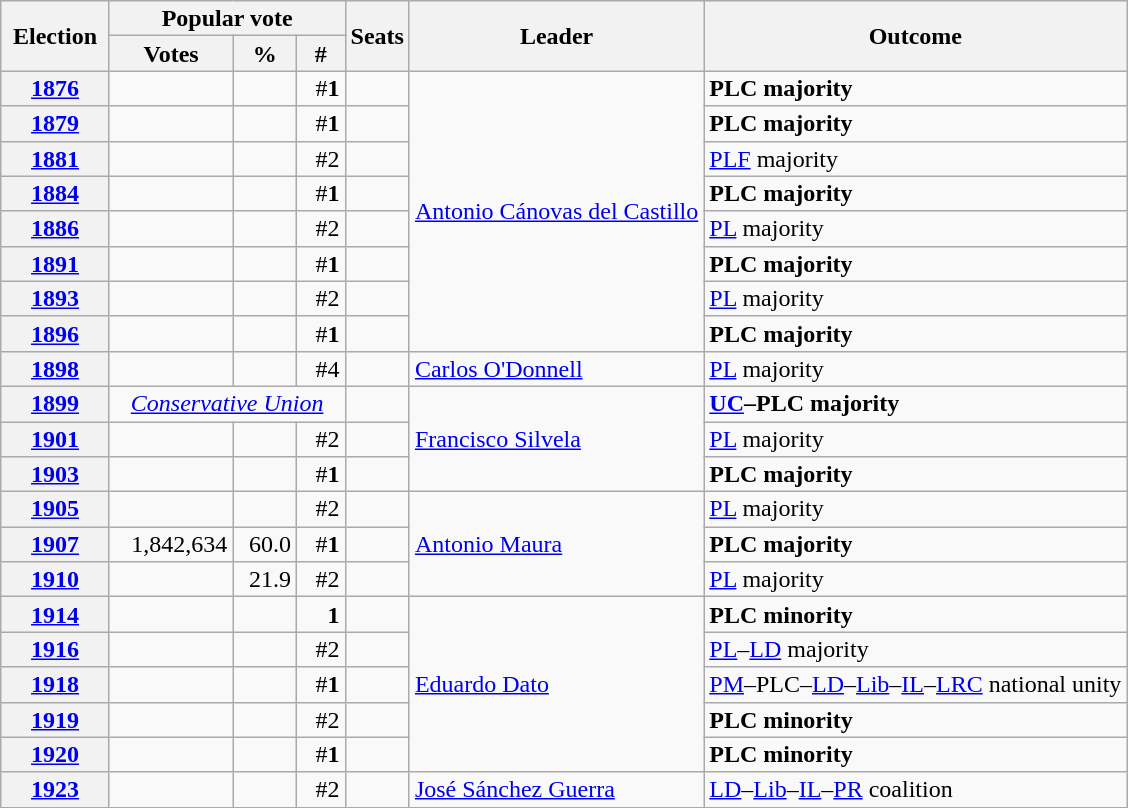<table class="wikitable" style="text-align:right; font-size:100%; line-height:16px;">
<tr>
<th rowspan="2" width="65">Election</th>
<th colspan="3">Popular vote</th>
<th rowspan="2">Seats</th>
<th rowspan="2">Leader</th>
<th rowspan="2">Outcome</th>
</tr>
<tr>
<th width="75">Votes</th>
<th width="35">%</th>
<th width="25">#</th>
</tr>
<tr>
<th><a href='#'>1876</a></th>
<td></td>
<td></td>
<td>#<strong>1</strong></td>
<td></td>
<td align="left" rowspan="8"><a href='#'>Antonio Cánovas del Castillo</a></td>
<td align="left"><strong>PLC majority</strong></td>
</tr>
<tr>
<th><a href='#'>1879</a></th>
<td></td>
<td></td>
<td>#<strong>1</strong></td>
<td></td>
<td align="left"><strong>PLC majority</strong></td>
</tr>
<tr>
<th><a href='#'>1881</a></th>
<td></td>
<td></td>
<td>#2</td>
<td></td>
<td align="left"><a href='#'>PLF</a> majority</td>
</tr>
<tr>
<th><a href='#'>1884</a></th>
<td></td>
<td></td>
<td>#<strong>1</strong></td>
<td></td>
<td align="left"><strong>PLC majority</strong></td>
</tr>
<tr>
<th><a href='#'>1886</a></th>
<td></td>
<td></td>
<td>#2</td>
<td></td>
<td align="left"><a href='#'>PL</a> majority</td>
</tr>
<tr>
<th><a href='#'>1891</a></th>
<td></td>
<td></td>
<td>#<strong>1</strong></td>
<td></td>
<td align="left"><strong>PLC majority</strong></td>
</tr>
<tr>
<th><a href='#'>1893</a></th>
<td></td>
<td></td>
<td>#2</td>
<td></td>
<td align="left"><a href='#'>PL</a> majority</td>
</tr>
<tr>
<th><a href='#'>1896</a></th>
<td></td>
<td></td>
<td>#<strong>1</strong></td>
<td></td>
<td align="left"><strong>PLC majority</strong></td>
</tr>
<tr>
<th><a href='#'>1898</a></th>
<td></td>
<td></td>
<td>#4</td>
<td></td>
<td align="left"><a href='#'>Carlos O'Donnell</a></td>
<td align="left"><a href='#'>PL</a> majority</td>
</tr>
<tr>
<th><a href='#'>1899</a></th>
<td align="center" colspan="3"><em><a href='#'>Conservative Union</a></em></td>
<td></td>
<td align="left" rowspan="3"><a href='#'>Francisco Silvela</a></td>
<td align="left"><strong><a href='#'>UC</a>–PLC majority</strong></td>
</tr>
<tr>
<th><a href='#'>1901</a></th>
<td></td>
<td></td>
<td>#2</td>
<td></td>
<td align="left"><a href='#'>PL</a> majority</td>
</tr>
<tr>
<th><a href='#'>1903</a></th>
<td></td>
<td></td>
<td>#<strong>1</strong></td>
<td></td>
<td align="left"><strong>PLC majority</strong></td>
</tr>
<tr>
<th><a href='#'>1905</a></th>
<td></td>
<td></td>
<td>#2</td>
<td></td>
<td align="left" rowspan="3"><a href='#'>Antonio Maura</a></td>
<td align="left"><a href='#'>PL</a> majority</td>
</tr>
<tr>
<th><a href='#'>1907</a></th>
<td>1,842,634</td>
<td>60.0</td>
<td>#<strong>1</strong></td>
<td></td>
<td align="left"><strong>PLC majority</strong></td>
</tr>
<tr>
<th><a href='#'>1910</a></th>
<td></td>
<td>21.9</td>
<td>#2</td>
<td></td>
<td align="left"><a href='#'>PL</a> majority</td>
</tr>
<tr>
<th><a href='#'>1914</a></th>
<td></td>
<td></td>
<td><strong>1</strong></td>
<td></td>
<td align="left" rowspan="5"><a href='#'>Eduardo Dato</a></td>
<td align="left"><strong>PLC minority</strong></td>
</tr>
<tr>
<th><a href='#'>1916</a></th>
<td></td>
<td></td>
<td>#2</td>
<td></td>
<td align="left"><a href='#'>PL</a>–<a href='#'>LD</a> majority</td>
</tr>
<tr>
<th><a href='#'>1918</a></th>
<td></td>
<td></td>
<td>#<strong>1</strong></td>
<td></td>
<td align="left"><a href='#'>PM</a>–PLC–<a href='#'>LD</a>–<a href='#'>Lib</a>–<a href='#'>IL</a>–<a href='#'>LRC</a> national unity</td>
</tr>
<tr>
<th><a href='#'>1919</a></th>
<td></td>
<td></td>
<td>#2</td>
<td></td>
<td align="left"><strong>PLC minority</strong></td>
</tr>
<tr>
<th><a href='#'>1920</a></th>
<td></td>
<td></td>
<td>#<strong>1</strong></td>
<td></td>
<td align="left"><strong>PLC minority</strong></td>
</tr>
<tr>
<th><a href='#'>1923</a></th>
<td></td>
<td></td>
<td>#2</td>
<td></td>
<td align="left"><a href='#'>José Sánchez Guerra</a></td>
<td align="left"><a href='#'>LD</a>–<a href='#'>Lib</a>–<a href='#'>IL</a>–<a href='#'>PR</a> coalition</td>
</tr>
</table>
